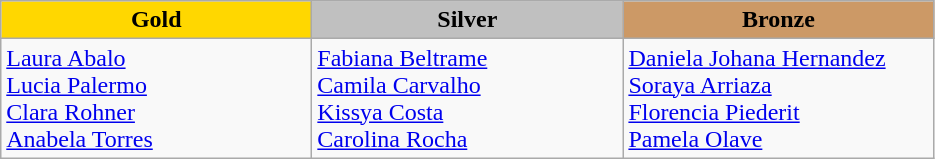<table class="wikitable" style="text-align:left">
<tr align="center">
<td width=200 bgcolor=gold><strong>Gold</strong></td>
<td width=200 bgcolor=silver><strong>Silver</strong></td>
<td width=200 bgcolor=CC9966><strong>Bronze</strong></td>
</tr>
<tr>
<td><a href='#'>Laura Abalo</a><br><a href='#'>Lucia Palermo</a><br><a href='#'>Clara Rohner</a><br><a href='#'>Anabela Torres</a><br><em></em></td>
<td><a href='#'>Fabiana Beltrame</a><br><a href='#'>Camila Carvalho</a><br><a href='#'>Kissya Costa</a><br><a href='#'>Carolina Rocha</a><br><em></em></td>
<td><a href='#'>Daniela Johana Hernandez</a><br><a href='#'>Soraya Arriaza</a><br><a href='#'>Florencia Piederit</a><br><a href='#'>Pamela Olave</a><br><em></em></td>
</tr>
</table>
